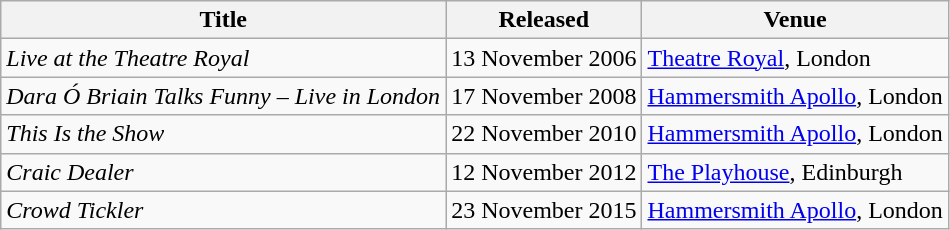<table class="wikitable">
<tr>
<th>Title</th>
<th>Released</th>
<th>Venue</th>
</tr>
<tr>
<td><em>Live at the Theatre Royal</em></td>
<td>13 November 2006</td>
<td><a href='#'>Theatre Royal</a>, London</td>
</tr>
<tr>
<td><em>Dara Ó Briain Talks Funny – Live in London</em></td>
<td>17 November 2008</td>
<td><a href='#'>Hammersmith Apollo</a>, London</td>
</tr>
<tr>
<td><em>This Is the Show</em></td>
<td>22 November 2010</td>
<td><a href='#'>Hammersmith Apollo</a>, London</td>
</tr>
<tr>
<td><em>Craic Dealer</em></td>
<td>12 November 2012</td>
<td><a href='#'>The Playhouse</a>, Edinburgh</td>
</tr>
<tr>
<td><em>Crowd Tickler</em></td>
<td>23 November 2015</td>
<td><a href='#'>Hammersmith Apollo</a>, London</td>
</tr>
</table>
